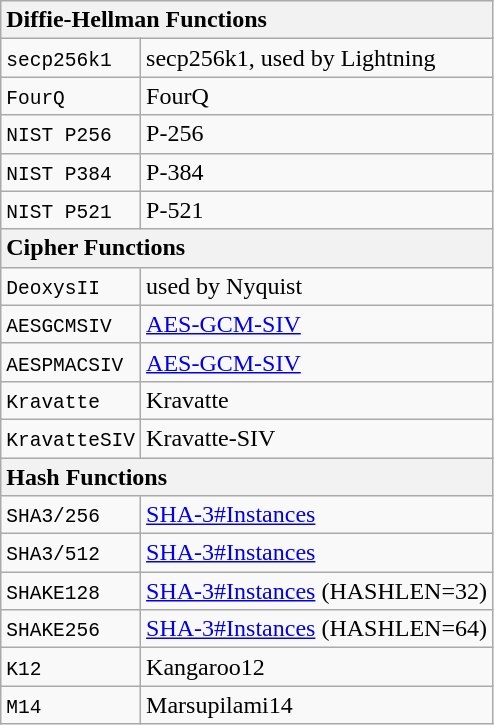<table class="wikitable">
<tr>
<th colspan="2" style="text-align: left">Diffie-Hellman Functions</th>
</tr>
<tr>
<td><code>secp256k1</code></td>
<td>secp256k1, used by Lightning</td>
</tr>
<tr>
<td><code>FourQ</code></td>
<td>FourQ</td>
</tr>
<tr>
<td><code>NIST P256</code></td>
<td>P-256</td>
</tr>
<tr>
<td><code>NIST P384</code></td>
<td>P-384</td>
</tr>
<tr>
<td><code>NIST P521</code></td>
<td>P-521</td>
</tr>
<tr>
<th colspan=2 style="text-align: left">Cipher Functions</th>
</tr>
<tr>
<td><code>DeoxysII</code></td>
<td>used by Nyquist</td>
</tr>
<tr>
<td><code>AESGCMSIV</code></td>
<td><a href='#'>AES-GCM-SIV</a></td>
</tr>
<tr>
<td><code>AESPMACSIV</code></td>
<td><a href='#'>AES-GCM-SIV</a></td>
</tr>
<tr>
<td><code>Kravatte</code></td>
<td>Kravatte</td>
</tr>
<tr>
<td><code>KravatteSIV</code></td>
<td>Kravatte-SIV</td>
</tr>
<tr>
<th colspan=2 style="text-align: left">Hash Functions</th>
</tr>
<tr>
<td><code>SHA3/256</code></td>
<td><a href='#'>SHA-3#Instances</a></td>
</tr>
<tr>
<td><code>SHA3/512</code></td>
<td><a href='#'>SHA-3#Instances</a></td>
</tr>
<tr>
<td><code>SHAKE128</code></td>
<td><a href='#'>SHA-3#Instances</a> (HASHLEN=32)</td>
</tr>
<tr>
<td><code>SHAKE256</code></td>
<td><a href='#'>SHA-3#Instances</a> (HASHLEN=64)</td>
</tr>
<tr>
<td><code>K12</code></td>
<td>Kangaroo12</td>
</tr>
<tr>
<td><code>M14</code></td>
<td>Marsupilami14</td>
</tr>
</table>
